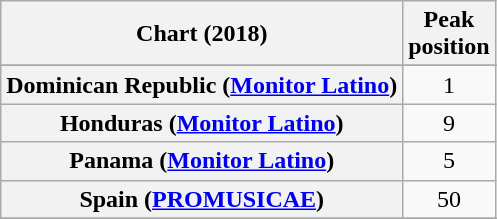<table class="wikitable sortable plainrowheaders" style="text-align:center">
<tr>
<th scope="col">Chart (2018)</th>
<th scope="col">Peak<br> position</th>
</tr>
<tr>
</tr>
<tr>
<th scope="row">Dominican Republic (<a href='#'>Monitor Latino</a>)</th>
<td>1</td>
</tr>
<tr>
<th scope="row">Honduras (<a href='#'>Monitor Latino</a>)</th>
<td>9</td>
</tr>
<tr>
<th scope="row">Panama (<a href='#'>Monitor Latino</a>)</th>
<td>5</td>
</tr>
<tr>
<th scope="row">Spain (<a href='#'>PROMUSICAE</a>)</th>
<td>50</td>
</tr>
<tr>
</tr>
<tr>
</tr>
<tr>
</tr>
<tr>
</tr>
<tr>
</tr>
</table>
